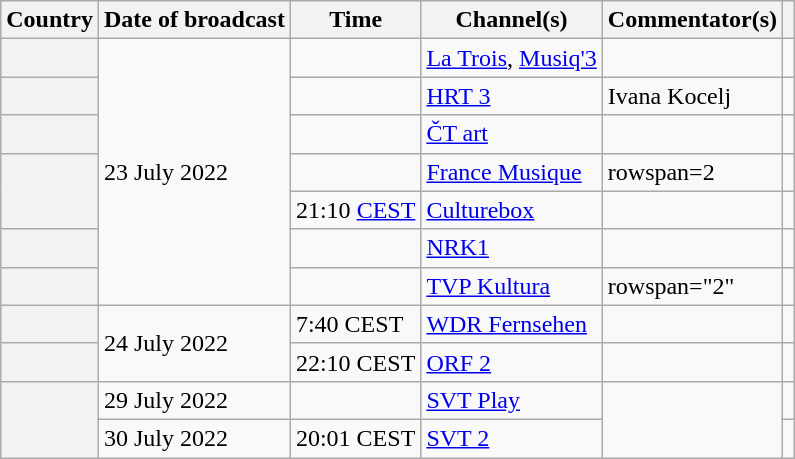<table class="wikitable plainrowheaders sticky-header">
<tr>
<th scope="col">Country</th>
<th scope="col">Date of broadcast</th>
<th scope="col">Time</th>
<th scope="col">Channel(s)</th>
<th scope="col">Commentator(s)</th>
<th scope="col"></th>
</tr>
<tr>
<th scope="row"></th>
<td rowspan="7">23 July 2022</td>
<td></td>
<td><a href='#'>La Trois</a>, <a href='#'>Musiq'3</a></td>
<td></td>
<td></td>
</tr>
<tr>
<th scope="row"></th>
<td></td>
<td><a href='#'>HRT 3</a></td>
<td>Ivana Kocelj</td>
<td></td>
</tr>
<tr>
<th scope="row"></th>
<td></td>
<td><a href='#'>ČT art</a></td>
<td></td>
<td></td>
</tr>
<tr>
<th scope="row" rowspan="2"></th>
<td></td>
<td><a href='#'>France Musique</a></td>
<td>rowspan=2 </td>
<td></td>
</tr>
<tr>
<td>21:10 <a href='#'>CEST</a></td>
<td><a href='#'>Culturebox</a></td>
<td></td>
</tr>
<tr>
<th scope="row"></th>
<td></td>
<td><a href='#'>NRK1</a></td>
<td></td>
<td></td>
</tr>
<tr>
<th scope="row"></th>
<td></td>
<td><a href='#'>TVP Kultura</a></td>
<td>rowspan="2" </td>
<td></td>
</tr>
<tr>
<th scope="row"></th>
<td rowspan="2">24 July 2022</td>
<td>7:40 CEST</td>
<td><a href='#'>WDR Fernsehen</a></td>
<td></td>
</tr>
<tr>
<th scope="row"></th>
<td>22:10 CEST</td>
<td><a href='#'>ORF 2</a></td>
<td></td>
<td></td>
</tr>
<tr>
<th scope="row" rowspan="2"></th>
<td>29 July 2022</td>
<td></td>
<td><a href='#'>SVT Play</a></td>
<td rowspan="2"></td>
<td></td>
</tr>
<tr>
<td>30 July 2022</td>
<td>20:01 CEST</td>
<td><a href='#'>SVT 2</a></td>
<td></td>
</tr>
</table>
